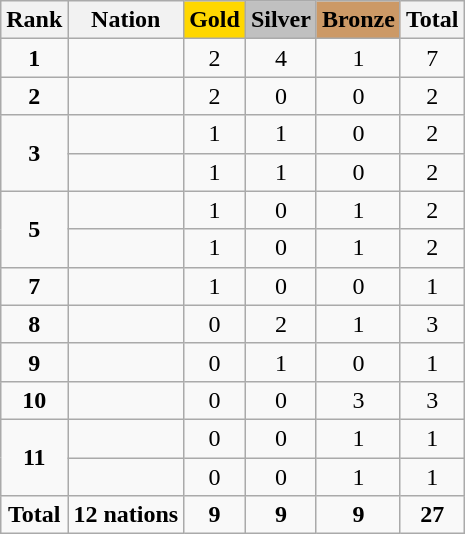<table class="wikitable plainrowheaders" style="text-align:center;">
<tr>
<th>Rank</th>
<th>Nation</th>
<th style="background:    gold;">Gold</th>
<th style="background:  silver;">Silver</th>
<th style="background: #CC9966;">Bronze</th>
<th>Total</th>
</tr>
<tr>
<td><strong>1</strong></td>
<td align=left></td>
<td>2</td>
<td>4</td>
<td>1</td>
<td>7</td>
</tr>
<tr>
<td><strong>2</strong></td>
<td align=left></td>
<td>2</td>
<td>0</td>
<td>0</td>
<td>2</td>
</tr>
<tr>
<td rowspan=2><strong>3</strong></td>
<td align=left></td>
<td>1</td>
<td>1</td>
<td>0</td>
<td>2</td>
</tr>
<tr>
<td align=left></td>
<td>1</td>
<td>1</td>
<td>0</td>
<td>2</td>
</tr>
<tr>
<td rowspan=2><strong>5</strong></td>
<td align=left></td>
<td>1</td>
<td>0</td>
<td>1</td>
<td>2</td>
</tr>
<tr>
<td align=left><em></em></td>
<td>1</td>
<td>0</td>
<td>1</td>
<td>2</td>
</tr>
<tr>
<td><strong>7</strong></td>
<td align=left></td>
<td>1</td>
<td>0</td>
<td>0</td>
<td>1</td>
</tr>
<tr>
<td><strong>8</strong></td>
<td align=left></td>
<td>0</td>
<td>2</td>
<td>1</td>
<td>3</td>
</tr>
<tr>
<td><strong>9</strong></td>
<td align=left></td>
<td>0</td>
<td>1</td>
<td>0</td>
<td>1</td>
</tr>
<tr>
<td><strong>10</strong></td>
<td align=left></td>
<td>0</td>
<td>0</td>
<td>3</td>
<td>3</td>
</tr>
<tr>
<td rowspan=2><strong>11</strong></td>
<td align=left></td>
<td>0</td>
<td>0</td>
<td>1</td>
<td>1</td>
</tr>
<tr>
<td align=left></td>
<td>0</td>
<td>0</td>
<td>1</td>
<td>1</td>
</tr>
<tr>
<td><strong>Total</strong></td>
<td><strong>12 nations</strong></td>
<td><strong>9</strong></td>
<td><strong>9</strong></td>
<td><strong>9</strong></td>
<td><strong>27</strong></td>
</tr>
</table>
